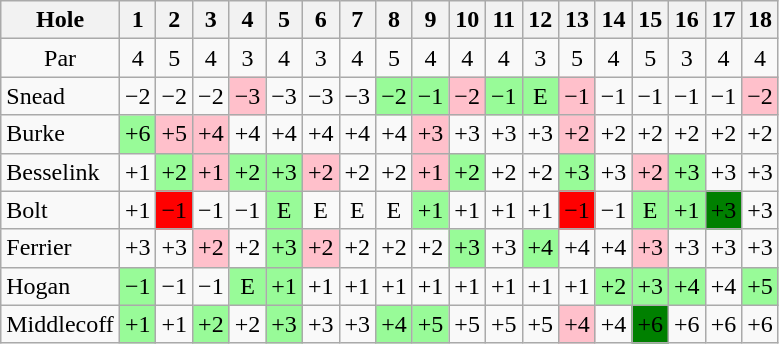<table class="wikitable" style="text-align:center">
<tr>
<th>Hole</th>
<th>1</th>
<th>2</th>
<th>3</th>
<th>4</th>
<th>5</th>
<th>6</th>
<th>7</th>
<th>8</th>
<th>9</th>
<th>10</th>
<th>11</th>
<th>12</th>
<th>13</th>
<th>14</th>
<th>15</th>
<th>16</th>
<th>17</th>
<th>18</th>
</tr>
<tr>
<td>Par</td>
<td>4</td>
<td>5</td>
<td>4</td>
<td>3</td>
<td>4</td>
<td>3</td>
<td>4</td>
<td>5</td>
<td>4</td>
<td>4</td>
<td>4</td>
<td>3</td>
<td>5</td>
<td>4</td>
<td>5</td>
<td>3</td>
<td>4</td>
<td>4</td>
</tr>
<tr>
<td align=left> Snead</td>
<td>−2</td>
<td>−2</td>
<td>−2</td>
<td style="background: Pink;">−3</td>
<td>−3</td>
<td>−3</td>
<td>−3</td>
<td style="background: PaleGreen;">−2</td>
<td style="background: PaleGreen;">−1</td>
<td style="background: Pink;">−2</td>
<td style="background: PaleGreen;">−1</td>
<td style="background: PaleGreen;">E</td>
<td style="background: Pink;">−1</td>
<td>−1</td>
<td>−1</td>
<td>−1</td>
<td>−1</td>
<td style="background: Pink;">−2</td>
</tr>
<tr>
<td align=left> Burke</td>
<td style="background: PaleGreen;">+6</td>
<td style="background: Pink;">+5</td>
<td style="background: Pink;">+4</td>
<td>+4</td>
<td>+4</td>
<td>+4</td>
<td>+4</td>
<td>+4</td>
<td style="background: Pink;">+3</td>
<td>+3</td>
<td>+3</td>
<td>+3</td>
<td style="background: Pink;">+2</td>
<td>+2</td>
<td>+2</td>
<td>+2</td>
<td>+2</td>
<td>+2</td>
</tr>
<tr>
<td align=left> Besselink</td>
<td>+1</td>
<td style="background: PaleGreen;">+2</td>
<td style="background: Pink;">+1</td>
<td style="background: PaleGreen;">+2</td>
<td style="background: PaleGreen;">+3</td>
<td style="background: Pink;">+2</td>
<td>+2</td>
<td>+2</td>
<td style="background: Pink;">+1</td>
<td style="background: PaleGreen;">+2</td>
<td>+2</td>
<td>+2</td>
<td style="background: PaleGreen;">+3</td>
<td>+3</td>
<td style="background: Pink;">+2</td>
<td style="background: PaleGreen;">+3</td>
<td>+3</td>
<td>+3</td>
</tr>
<tr>
<td align=left> Bolt</td>
<td>+1</td>
<td style="background: Red;">−1</td>
<td>−1</td>
<td>−1</td>
<td style="background: PaleGreen;">E</td>
<td>E</td>
<td>E</td>
<td>E</td>
<td style="background: PaleGreen;">+1</td>
<td>+1</td>
<td>+1</td>
<td>+1</td>
<td style="background: Red;">−1</td>
<td>−1</td>
<td style="background: PaleGreen;">E</td>
<td style="background: PaleGreen;">+1</td>
<td style="background: Green;">+3</td>
<td>+3</td>
</tr>
<tr>
<td align=left> Ferrier</td>
<td>+3</td>
<td>+3</td>
<td style="background: Pink;">+2</td>
<td>+2</td>
<td style="background: PaleGreen;">+3</td>
<td style="background: Pink;">+2</td>
<td>+2</td>
<td>+2</td>
<td>+2</td>
<td style="background: PaleGreen;">+3</td>
<td>+3</td>
<td style="background: PaleGreen;">+4</td>
<td>+4</td>
<td>+4</td>
<td style="background: Pink;">+3</td>
<td>+3</td>
<td>+3</td>
<td>+3</td>
</tr>
<tr>
<td align=left> Hogan</td>
<td style="background: PaleGreen;">−1</td>
<td>−1</td>
<td>−1</td>
<td style="background: PaleGreen;">E</td>
<td style="background: PaleGreen;">+1</td>
<td>+1</td>
<td>+1</td>
<td>+1</td>
<td>+1</td>
<td>+1</td>
<td>+1</td>
<td>+1</td>
<td>+1</td>
<td style="background: PaleGreen;">+2</td>
<td style="background: PaleGreen;">+3</td>
<td style="background: PaleGreen;">+4</td>
<td>+4</td>
<td style="background: PaleGreen;">+5</td>
</tr>
<tr>
<td align=left> Middlecoff</td>
<td style="background: PaleGreen;">+1</td>
<td>+1</td>
<td style="background: PaleGreen;">+2</td>
<td>+2</td>
<td style="background: PaleGreen;">+3</td>
<td>+3</td>
<td>+3</td>
<td style="background: PaleGreen;">+4</td>
<td style="background: PaleGreen;">+5</td>
<td>+5</td>
<td>+5</td>
<td>+5</td>
<td style="background: Pink;">+4</td>
<td>+4</td>
<td style="background: Green;">+6</td>
<td>+6</td>
<td>+6</td>
<td>+6</td>
</tr>
</table>
